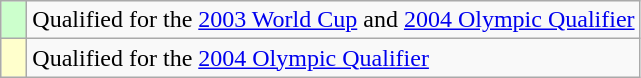<table class="wikitable" style="text-align: left;">
<tr>
<td width=10px center bgcolor=#ccffcc></td>
<td>Qualified for the <a href='#'>2003 World Cup</a> and <a href='#'>2004 Olympic Qualifier</a></td>
</tr>
<tr>
<td width=10px bgcolor=#ffffcc></td>
<td>Qualified for the <a href='#'>2004 Olympic Qualifier</a></td>
</tr>
</table>
